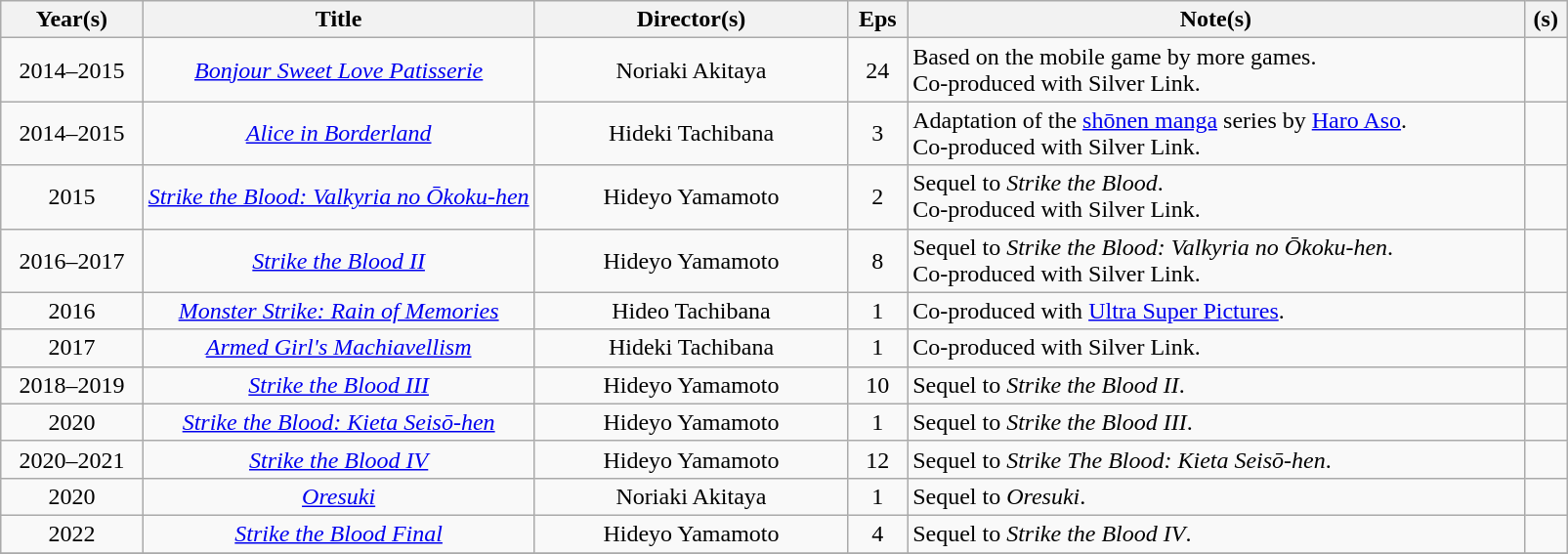<table class="wikitable sortable" style="text-align:center; margin=auto; ">
<tr>
<th scope="col">Year(s)</th>
<th scope="col" width=25%>Title</th>
<th scope="col" width=20%>Director(s)</th>
<th scope="col" class="unsortable">Eps</th>
<th scope="col" class="unsortable">Note(s)</th>
<th scope="col" class="unsortable">(s)</th>
</tr>
<tr>
<td>2014–2015</td>
<td><em><a href='#'>Bonjour Sweet Love Patisserie</a></em></td>
<td>Noriaki Akitaya</td>
<td>24</td>
<td style="text-align:left;">Based on the mobile game by more games.<br>Co-produced with Silver Link.</td>
<td></td>
</tr>
<tr>
<td>2014–2015</td>
<td><em><a href='#'>Alice in Borderland</a></em></td>
<td>Hideki Tachibana</td>
<td>3</td>
<td style="text-align:left;">Adaptation of the <a href='#'>shōnen manga</a> series by <a href='#'>Haro Aso</a>.<br>Co-produced with Silver Link.</td>
<td></td>
</tr>
<tr>
<td>2015</td>
<td><em><a href='#'>Strike the Blood: Valkyria no Ōkoku-hen</a></em></td>
<td>Hideyo Yamamoto</td>
<td>2</td>
<td style="text-align:left;">Sequel to <em>Strike the Blood</em>.<br>Co-produced with Silver Link.</td>
<td></td>
</tr>
<tr>
<td>2016–2017</td>
<td><em><a href='#'>Strike the Blood II</a></em></td>
<td>Hideyo Yamamoto</td>
<td>8</td>
<td style="text-align:left;">Sequel to <em>Strike the Blood: Valkyria no Ōkoku-hen</em>.<br>Co-produced with Silver Link.</td>
<td></td>
</tr>
<tr>
<td>2016</td>
<td><em><a href='#'>Monster Strike: Rain of Memories</a></em></td>
<td>Hideo Tachibana</td>
<td>1</td>
<td style="text-align:left;">Co-produced with <a href='#'>Ultra Super Pictures</a>.</td>
<td></td>
</tr>
<tr>
<td>2017</td>
<td><em><a href='#'>Armed Girl's Machiavellism</a></em></td>
<td>Hideki Tachibana</td>
<td>1</td>
<td style="text-align:left;">Co-produced with Silver Link.</td>
<td></td>
</tr>
<tr>
<td>2018–2019</td>
<td><em><a href='#'>Strike the Blood III</a></em></td>
<td>Hideyo Yamamoto</td>
<td>10</td>
<td style="text-align:left;">Sequel to <em>Strike the Blood II</em>.</td>
<td></td>
</tr>
<tr>
<td>2020</td>
<td><em><a href='#'>Strike the Blood: Kieta Seisō-hen</a></em></td>
<td>Hideyo Yamamoto</td>
<td>1</td>
<td style="text-align:left;">Sequel to <em>Strike the Blood III</em>.</td>
<td></td>
</tr>
<tr>
<td>2020–2021</td>
<td><em><a href='#'>Strike the Blood IV</a></em></td>
<td>Hideyo Yamamoto</td>
<td>12</td>
<td style="text-align:left;">Sequel to <em>Strike The Blood: Kieta Seisō-hen</em>.</td>
<td></td>
</tr>
<tr>
<td>2020</td>
<td><em><a href='#'>Oresuki</a></em></td>
<td>Noriaki Akitaya</td>
<td>1</td>
<td style="text-align:left;">Sequel to <em>Oresuki</em>.</td>
<td></td>
</tr>
<tr>
<td>2022</td>
<td><em><a href='#'>Strike the Blood Final</a></em></td>
<td>Hideyo Yamamoto</td>
<td>4</td>
<td style="text-align:left;">Sequel to <em>Strike the Blood IV</em>.</td>
<td></td>
</tr>
<tr>
</tr>
</table>
